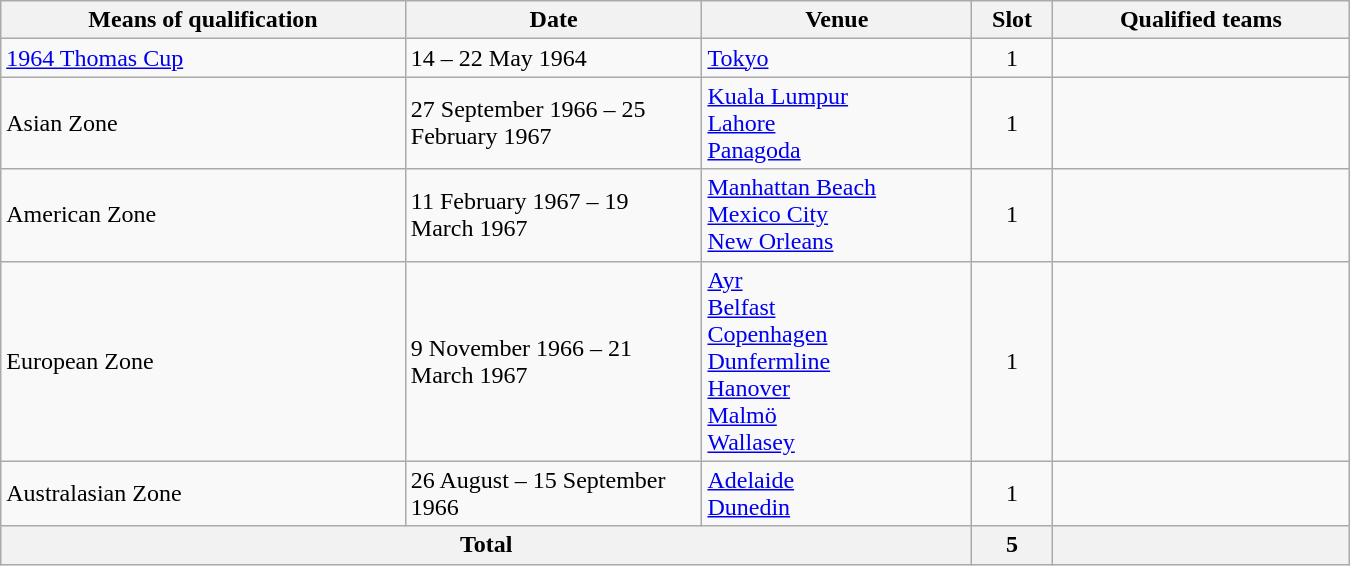<table class="wikitable" width="900">
<tr>
<th width="30%">Means of qualification</th>
<th width="22%">Date</th>
<th width="20%">Venue</th>
<th width="6%">Slot</th>
<th width="22%">Qualified teams</th>
</tr>
<tr>
<td><a href='#'>1964 Thomas Cup</a></td>
<td>14 – 22 May 1964</td>
<td><a href='#'>Tokyo</a></td>
<td align="center">1</td>
<td></td>
</tr>
<tr>
<td>Asian Zone</td>
<td>27 September 1966 – 25 February 1967</td>
<td><a href='#'>Kuala Lumpur</a><br><a href='#'>Lahore</a><br><a href='#'>Panagoda</a></td>
<td align="center">1</td>
<td></td>
</tr>
<tr>
<td>American Zone</td>
<td>11 February 1967 – 19 March 1967</td>
<td><a href='#'>Manhattan Beach</a><br><a href='#'>Mexico City</a><br><a href='#'>New Orleans</a></td>
<td align="center">1</td>
<td></td>
</tr>
<tr>
<td>European Zone</td>
<td>9 November 1966 – 21 March 1967</td>
<td><a href='#'>Ayr</a><br><a href='#'>Belfast</a><br><a href='#'>Copenhagen</a><br><a href='#'>Dunfermline</a><br><a href='#'>Hanover</a><br><a href='#'>Malmö</a><br><a href='#'>Wallasey</a></td>
<td align="center">1</td>
<td></td>
</tr>
<tr>
<td>Australasian Zone</td>
<td>26 August – 15 September 1966</td>
<td><a href='#'>Adelaide</a><br><a href='#'>Dunedin</a></td>
<td align="center">1</td>
<td></td>
</tr>
<tr>
<th colspan="3">Total</th>
<th>5</th>
<th></th>
</tr>
</table>
